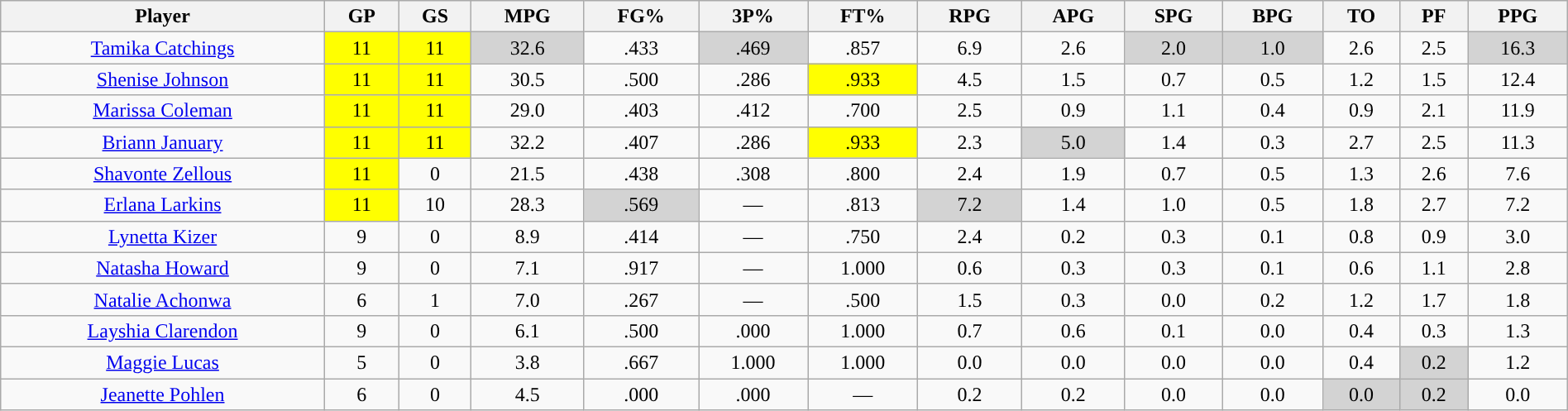<table class="wikitable sortable" style="text-align: center; width:100%">
<tr>
<th>Player</th>
<th>GP</th>
<th>GS</th>
<th>MPG</th>
<th>FG%</th>
<th>3P%</th>
<th>FT%</th>
<th>RPG</th>
<th>APG</th>
<th>SPG</th>
<th>BPG</th>
<th>TO</th>
<th>PF</th>
<th>PPG</th>
</tr>
<tr>
<td><a href='#'>Tamika Catchings</a></td>
<td bgcolor=yellow>11</td>
<td bgcolor=yellow>11</td>
<td bgcolor=#D3D3D3>32.6</td>
<td>.433</td>
<td bgcolor=#D3D3D3>.469</td>
<td>.857</td>
<td>6.9</td>
<td>2.6</td>
<td bgcolor=#D3D3D3>2.0</td>
<td bgcolor=#D3D3D3>1.0</td>
<td>2.6</td>
<td>2.5</td>
<td bgcolor=#D3D3D3>16.3</td>
</tr>
<tr>
<td><a href='#'>Shenise Johnson</a></td>
<td bgcolor=yellow>11</td>
<td bgcolor=yellow>11</td>
<td>30.5</td>
<td>.500</td>
<td>.286</td>
<td bgcolor=yellow>.933</td>
<td>4.5</td>
<td>1.5</td>
<td>0.7</td>
<td>0.5</td>
<td>1.2</td>
<td>1.5</td>
<td>12.4</td>
</tr>
<tr>
<td><a href='#'>Marissa Coleman</a></td>
<td bgcolor=yellow>11</td>
<td bgcolor=yellow>11</td>
<td>29.0</td>
<td>.403</td>
<td>.412</td>
<td>.700</td>
<td>2.5</td>
<td>0.9</td>
<td>1.1</td>
<td>0.4</td>
<td>0.9</td>
<td>2.1</td>
<td>11.9</td>
</tr>
<tr>
<td><a href='#'>Briann January</a></td>
<td bgcolor=yellow>11</td>
<td bgcolor=yellow>11</td>
<td>32.2</td>
<td>.407</td>
<td>.286</td>
<td bgcolor=yellow>.933</td>
<td>2.3</td>
<td bgcolor=#D3D3D3>5.0</td>
<td>1.4</td>
<td>0.3</td>
<td>2.7</td>
<td>2.5</td>
<td>11.3</td>
</tr>
<tr>
<td><a href='#'>Shavonte Zellous</a></td>
<td bgcolor=yellow>11</td>
<td>0</td>
<td>21.5</td>
<td>.438</td>
<td>.308</td>
<td>.800</td>
<td>2.4</td>
<td>1.9</td>
<td>0.7</td>
<td>0.5</td>
<td>1.3</td>
<td>2.6</td>
<td>7.6</td>
</tr>
<tr>
<td><a href='#'>Erlana Larkins</a></td>
<td bgcolor=yellow>11</td>
<td>10</td>
<td>28.3</td>
<td bgcolor=#D3D3D3>.569</td>
<td>—</td>
<td>.813</td>
<td bgcolor=#D3D3D3>7.2</td>
<td>1.4</td>
<td>1.0</td>
<td>0.5</td>
<td>1.8</td>
<td>2.7</td>
<td>7.2</td>
</tr>
<tr>
<td><a href='#'>Lynetta Kizer</a></td>
<td>9</td>
<td>0</td>
<td>8.9</td>
<td>.414</td>
<td>—</td>
<td>.750</td>
<td>2.4</td>
<td>0.2</td>
<td>0.3</td>
<td>0.1</td>
<td>0.8</td>
<td>0.9</td>
<td>3.0</td>
</tr>
<tr>
<td><a href='#'>Natasha Howard</a></td>
<td>9</td>
<td>0</td>
<td>7.1</td>
<td>.917</td>
<td>—</td>
<td>1.000</td>
<td>0.6</td>
<td>0.3</td>
<td>0.3</td>
<td>0.1</td>
<td>0.6</td>
<td>1.1</td>
<td>2.8</td>
</tr>
<tr>
<td><a href='#'>Natalie Achonwa</a></td>
<td>6</td>
<td>1</td>
<td>7.0</td>
<td>.267</td>
<td>—</td>
<td>.500</td>
<td>1.5</td>
<td>0.3</td>
<td>0.0</td>
<td>0.2</td>
<td>1.2</td>
<td>1.7</td>
<td>1.8</td>
</tr>
<tr>
<td><a href='#'>Layshia Clarendon</a></td>
<td>9</td>
<td>0</td>
<td>6.1</td>
<td>.500</td>
<td>.000</td>
<td>1.000</td>
<td>0.7</td>
<td>0.6</td>
<td>0.1</td>
<td>0.0</td>
<td>0.4</td>
<td>0.3</td>
<td>1.3</td>
</tr>
<tr>
<td><a href='#'>Maggie Lucas</a></td>
<td>5</td>
<td>0</td>
<td>3.8</td>
<td>.667</td>
<td>1.000</td>
<td>1.000</td>
<td>0.0</td>
<td>0.0</td>
<td>0.0</td>
<td>0.0</td>
<td>0.4</td>
<td bgcolor=#D3D3D3>0.2</td>
<td>1.2</td>
</tr>
<tr>
<td><a href='#'>Jeanette Pohlen</a></td>
<td>6</td>
<td>0</td>
<td>4.5</td>
<td>.000</td>
<td>.000</td>
<td>—</td>
<td>0.2</td>
<td>0.2</td>
<td>0.0</td>
<td>0.0</td>
<td bgcolor=#D3D3D3>0.0</td>
<td bgcolor=#D3D3D3>0.2</td>
<td>0.0</td>
</tr>
</table>
